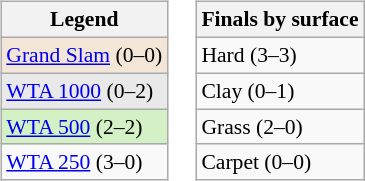<table>
<tr valign=top>
<td><br><table class="wikitable" style="font-size:90%;">
<tr>
<th>Legend</th>
</tr>
<tr style="background:#f3e6d7;">
<td><a href='#'>Grand Slam</a> (0–0)</td>
</tr>
<tr style="background:#e9e9e9;">
<td><a href='#'>WTA 1000</a> (0–2)</td>
</tr>
<tr style="background:#d4f1c5;">
<td><a href='#'>WTA 500</a> (2–2)</td>
</tr>
<tr>
<td><a href='#'>WTA 250</a> (3–0)</td>
</tr>
</table>
</td>
<td><br><table class="wikitable" style="font-size:90%;">
<tr>
<th>Finals by surface</th>
</tr>
<tr>
<td>Hard (3–3)</td>
</tr>
<tr>
<td>Clay (0–1)</td>
</tr>
<tr>
<td>Grass (2–0)</td>
</tr>
<tr>
<td>Carpet (0–0)</td>
</tr>
</table>
</td>
</tr>
</table>
